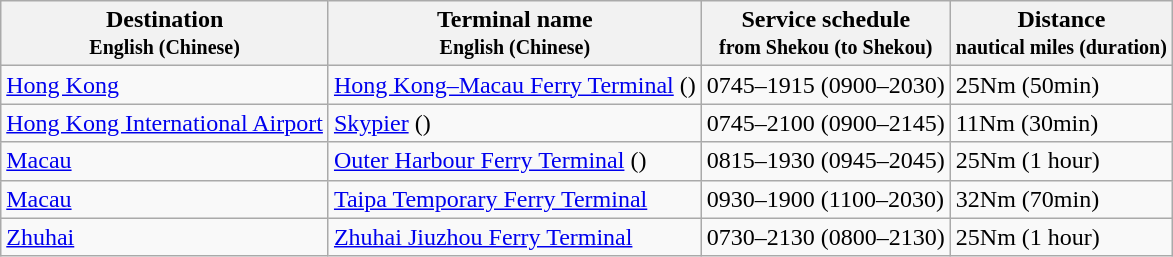<table class="wikitable">
<tr>
<th>Destination<br><small>English (Chinese)</small></th>
<th>Terminal name<br><small>English (Chinese)</small></th>
<th>Service schedule<br><small>from Shekou (to Shekou)</small></th>
<th>Distance<br><small>nautical miles (duration)</small></th>
</tr>
<tr>
<td><a href='#'>Hong Kong</a></td>
<td><a href='#'>Hong Kong–Macau Ferry Terminal</a> ()</td>
<td>0745–1915  (0900–2030)</td>
<td>25Nm  (50min)</td>
</tr>
<tr>
<td><a href='#'>Hong Kong International Airport</a></td>
<td><a href='#'>Skypier</a> ()</td>
<td>0745–2100  (0900–2145)</td>
<td>11Nm (30min)</td>
</tr>
<tr>
<td><a href='#'>Macau</a></td>
<td><a href='#'>Outer Harbour Ferry Terminal</a> ()</td>
<td>0815–1930  (0945–2045)</td>
<td>25Nm (1 hour)</td>
</tr>
<tr>
<td><a href='#'>Macau</a></td>
<td><a href='#'>Taipa Temporary Ferry Terminal</a></td>
<td>0930–1900  (1100–2030)</td>
<td>32Nm (70min)</td>
</tr>
<tr>
<td><a href='#'>Zhuhai</a></td>
<td><a href='#'>Zhuhai Jiuzhou Ferry Terminal</a></td>
<td>0730–2130  (0800–2130)</td>
<td>25Nm (1 hour)</td>
</tr>
</table>
